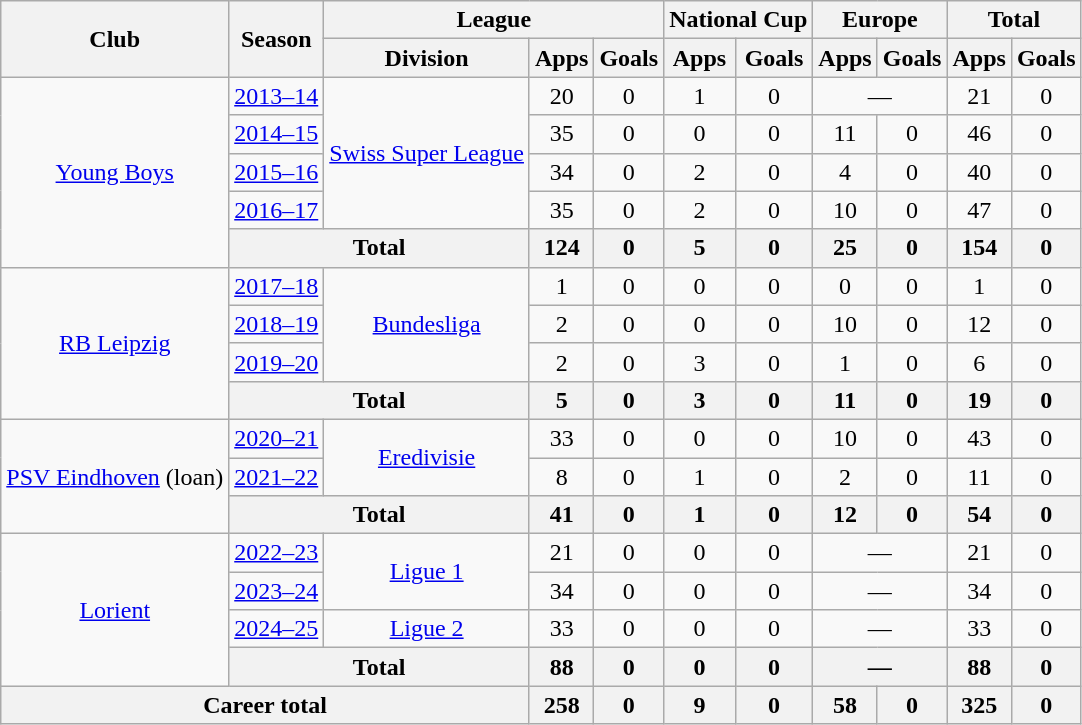<table class="wikitable" style="text-align: center">
<tr>
<th rowspan="2">Club</th>
<th rowspan="2">Season</th>
<th colspan="3">League</th>
<th colspan="2">National Cup</th>
<th colspan="2">Europe</th>
<th colspan="2">Total</th>
</tr>
<tr>
<th>Division</th>
<th>Apps</th>
<th>Goals</th>
<th>Apps</th>
<th>Goals</th>
<th>Apps</th>
<th>Goals</th>
<th>Apps</th>
<th>Goals</th>
</tr>
<tr>
<td rowspan="5"><a href='#'>Young Boys</a></td>
<td><a href='#'>2013–14</a></td>
<td rowspan="4"><a href='#'>Swiss Super League</a></td>
<td>20</td>
<td>0</td>
<td>1</td>
<td>0</td>
<td colspan="2">—</td>
<td>21</td>
<td>0</td>
</tr>
<tr>
<td><a href='#'>2014–15</a></td>
<td>35</td>
<td>0</td>
<td>0</td>
<td>0</td>
<td>11</td>
<td>0</td>
<td>46</td>
<td>0</td>
</tr>
<tr>
<td><a href='#'>2015–16</a></td>
<td>34</td>
<td>0</td>
<td>2</td>
<td>0</td>
<td>4</td>
<td>0</td>
<td>40</td>
<td>0</td>
</tr>
<tr>
<td><a href='#'>2016–17</a></td>
<td>35</td>
<td>0</td>
<td>2</td>
<td>0</td>
<td>10</td>
<td>0</td>
<td>47</td>
<td>0</td>
</tr>
<tr>
<th colspan="2">Total</th>
<th>124</th>
<th>0</th>
<th>5</th>
<th>0</th>
<th>25</th>
<th>0</th>
<th>154</th>
<th>0</th>
</tr>
<tr>
<td rowspan="4"><a href='#'>RB Leipzig</a></td>
<td><a href='#'>2017–18</a></td>
<td rowspan="3"><a href='#'>Bundesliga</a></td>
<td>1</td>
<td>0</td>
<td>0</td>
<td>0</td>
<td>0</td>
<td>0</td>
<td>1</td>
<td>0</td>
</tr>
<tr>
<td><a href='#'>2018–19</a></td>
<td>2</td>
<td>0</td>
<td>0</td>
<td>0</td>
<td>10</td>
<td>0</td>
<td>12</td>
<td>0</td>
</tr>
<tr>
<td><a href='#'>2019–20</a></td>
<td>2</td>
<td>0</td>
<td>3</td>
<td>0</td>
<td>1</td>
<td>0</td>
<td>6</td>
<td>0</td>
</tr>
<tr>
<th colspan="2">Total</th>
<th>5</th>
<th>0</th>
<th>3</th>
<th>0</th>
<th>11</th>
<th>0</th>
<th>19</th>
<th>0</th>
</tr>
<tr>
<td rowspan="3"><a href='#'>PSV Eindhoven</a> (loan)</td>
<td><a href='#'>2020–21</a></td>
<td rowspan="2"><a href='#'>Eredivisie</a></td>
<td>33</td>
<td>0</td>
<td>0</td>
<td>0</td>
<td>10</td>
<td>0</td>
<td>43</td>
<td>0</td>
</tr>
<tr>
<td><a href='#'>2021–22</a></td>
<td>8</td>
<td>0</td>
<td>1</td>
<td>0</td>
<td>2</td>
<td>0</td>
<td>11</td>
<td>0</td>
</tr>
<tr>
<th colspan="2">Total</th>
<th>41</th>
<th>0</th>
<th>1</th>
<th>0</th>
<th>12</th>
<th>0</th>
<th>54</th>
<th>0</th>
</tr>
<tr>
<td rowspan="4"><a href='#'>Lorient</a></td>
<td><a href='#'>2022–23</a></td>
<td rowspan="2"><a href='#'>Ligue 1</a></td>
<td>21</td>
<td>0</td>
<td>0</td>
<td>0</td>
<td colspan="2">—</td>
<td>21</td>
<td>0</td>
</tr>
<tr>
<td><a href='#'>2023–24</a></td>
<td>34</td>
<td>0</td>
<td>0</td>
<td>0</td>
<td colspan="2">—</td>
<td>34</td>
<td>0</td>
</tr>
<tr>
<td><a href='#'>2024–25</a></td>
<td><a href='#'>Ligue 2</a></td>
<td>33</td>
<td>0</td>
<td>0</td>
<td>0</td>
<td colspan="2">—</td>
<td>33</td>
<td>0</td>
</tr>
<tr>
<th colspan="2">Total</th>
<th>88</th>
<th>0</th>
<th>0</th>
<th>0</th>
<th colspan="2">—</th>
<th>88</th>
<th>0</th>
</tr>
<tr>
<th colspan="3">Career total</th>
<th>258</th>
<th>0</th>
<th>9</th>
<th>0</th>
<th>58</th>
<th>0</th>
<th>325</th>
<th>0</th>
</tr>
</table>
